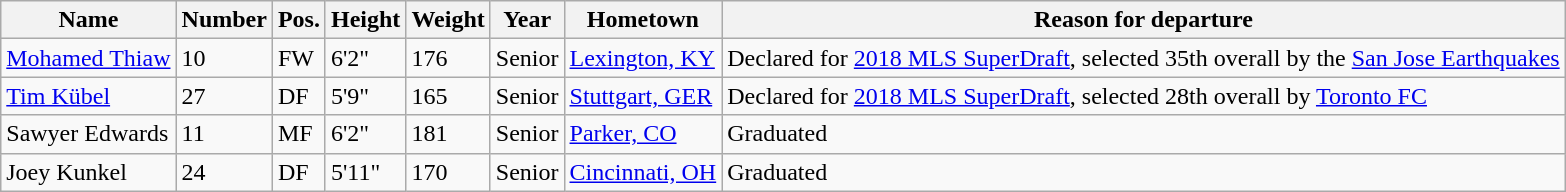<table class="wikitable sortable" border="1">
<tr>
<th>Name</th>
<th>Number</th>
<th>Pos.</th>
<th>Height</th>
<th>Weight</th>
<th>Year</th>
<th>Hometown</th>
<th class="unsortable">Reason for departure</th>
</tr>
<tr>
<td><a href='#'>Mohamed Thiaw</a></td>
<td>10</td>
<td>FW</td>
<td>6'2"</td>
<td>176</td>
<td>Senior</td>
<td><a href='#'>Lexington, KY</a></td>
<td>Declared for <a href='#'>2018 MLS SuperDraft</a>, selected 35th overall by the <a href='#'>San Jose Earthquakes</a></td>
</tr>
<tr>
<td><a href='#'>Tim Kübel</a></td>
<td>27</td>
<td>DF</td>
<td>5'9"</td>
<td>165</td>
<td>Senior</td>
<td><a href='#'>Stuttgart, GER</a></td>
<td>Declared for <a href='#'>2018 MLS SuperDraft</a>, selected 28th overall by <a href='#'>Toronto FC</a></td>
</tr>
<tr>
<td>Sawyer Edwards</td>
<td>11</td>
<td>MF</td>
<td>6'2"</td>
<td>181</td>
<td>Senior</td>
<td><a href='#'>Parker, CO</a></td>
<td>Graduated</td>
</tr>
<tr>
<td>Joey Kunkel</td>
<td>24</td>
<td>DF</td>
<td>5'11"</td>
<td>170</td>
<td>Senior</td>
<td><a href='#'>Cincinnati, OH</a></td>
<td>Graduated</td>
</tr>
</table>
